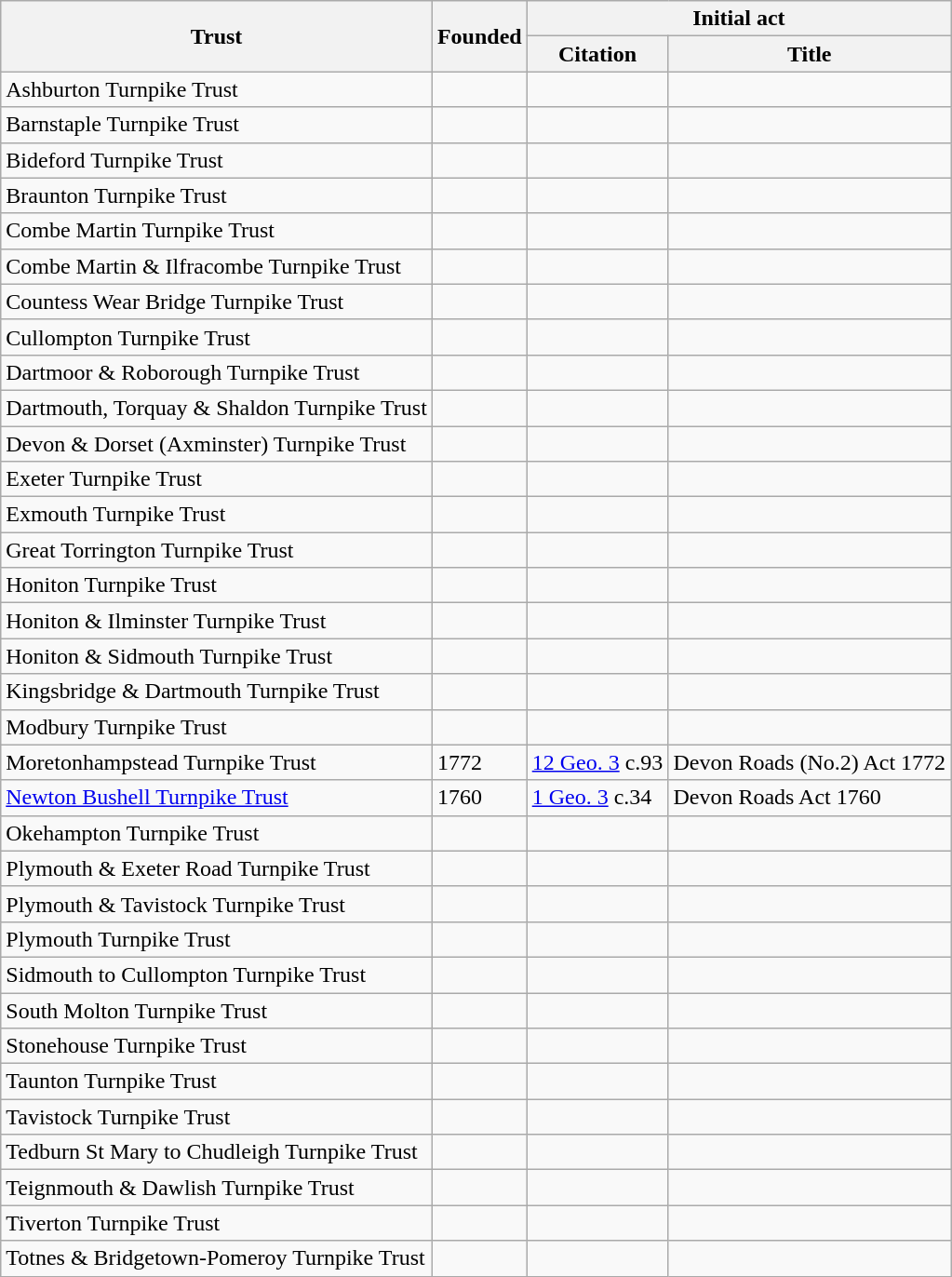<table class="wikitable sortable">
<tr>
<th rowspan=2>Trust</th>
<th rowspan=2>Founded</th>
<th colspan=2>Initial act</th>
</tr>
<tr>
<th>Citation</th>
<th>Title</th>
</tr>
<tr>
<td>Ashburton Turnpike Trust</td>
<td></td>
<td></td>
<td></td>
</tr>
<tr>
<td>Barnstaple Turnpike Trust</td>
<td></td>
<td></td>
<td></td>
</tr>
<tr>
<td>Bideford Turnpike Trust</td>
<td></td>
<td></td>
<td></td>
</tr>
<tr>
<td>Braunton Turnpike Trust</td>
<td></td>
<td></td>
<td></td>
</tr>
<tr>
<td>Combe Martin Turnpike Trust</td>
<td></td>
<td></td>
<td></td>
</tr>
<tr>
<td>Combe Martin & Ilfracombe Turnpike Trust</td>
<td></td>
<td></td>
<td></td>
</tr>
<tr>
<td>Countess Wear Bridge Turnpike Trust</td>
<td></td>
<td></td>
<td></td>
</tr>
<tr>
<td>Cullompton Turnpike Trust</td>
<td></td>
<td></td>
<td></td>
</tr>
<tr>
<td>Dartmoor & Roborough Turnpike Trust</td>
<td></td>
<td></td>
<td></td>
</tr>
<tr>
<td>Dartmouth, Torquay & Shaldon Turnpike Trust</td>
<td></td>
<td></td>
<td></td>
</tr>
<tr>
<td>Devon & Dorset (Axminster) Turnpike Trust</td>
<td></td>
<td></td>
<td></td>
</tr>
<tr>
<td>Exeter Turnpike Trust</td>
<td></td>
<td></td>
<td></td>
</tr>
<tr>
<td>Exmouth Turnpike Trust</td>
<td></td>
<td></td>
<td></td>
</tr>
<tr>
<td>Great Torrington Turnpike Trust</td>
<td></td>
<td></td>
<td></td>
</tr>
<tr>
<td>Honiton Turnpike Trust</td>
<td></td>
<td></td>
<td></td>
</tr>
<tr>
<td>Honiton & Ilminster Turnpike Trust</td>
<td></td>
<td></td>
<td></td>
</tr>
<tr>
<td>Honiton & Sidmouth Turnpike Trust</td>
<td></td>
<td></td>
<td></td>
</tr>
<tr>
<td>Kingsbridge & Dartmouth Turnpike Trust</td>
<td></td>
<td></td>
<td></td>
</tr>
<tr>
<td>Modbury Turnpike Trust</td>
<td></td>
<td></td>
<td></td>
</tr>
<tr>
<td>Moretonhampstead Turnpike Trust</td>
<td>1772</td>
<td><a href='#'>12 Geo. 3</a> c.93</td>
<td>Devon Roads (No.2) Act 1772</td>
</tr>
<tr>
<td><a href='#'>Newton Bushell Turnpike Trust</a></td>
<td>1760</td>
<td><a href='#'>1 Geo. 3</a> c.34</td>
<td>Devon Roads Act 1760</td>
</tr>
<tr>
<td>Okehampton Turnpike Trust</td>
<td></td>
<td></td>
<td></td>
</tr>
<tr>
<td>Plymouth & Exeter Road Turnpike Trust</td>
<td></td>
<td></td>
<td></td>
</tr>
<tr>
<td>Plymouth & Tavistock Turnpike Trust</td>
<td></td>
<td></td>
<td></td>
</tr>
<tr>
<td>Plymouth Turnpike Trust</td>
<td></td>
<td></td>
<td></td>
</tr>
<tr>
<td>Sidmouth to Cullompton Turnpike Trust</td>
<td></td>
<td></td>
<td></td>
</tr>
<tr>
<td>South Molton Turnpike Trust</td>
<td></td>
<td></td>
<td></td>
</tr>
<tr>
<td>Stonehouse Turnpike Trust</td>
<td></td>
<td></td>
<td></td>
</tr>
<tr>
<td>Taunton Turnpike Trust</td>
<td></td>
<td></td>
<td></td>
</tr>
<tr>
<td>Tavistock Turnpike Trust</td>
<td></td>
<td></td>
<td></td>
</tr>
<tr>
<td>Tedburn St Mary to Chudleigh Turnpike Trust</td>
<td></td>
<td></td>
<td></td>
</tr>
<tr>
<td>Teignmouth & Dawlish Turnpike Trust</td>
<td></td>
<td></td>
<td></td>
</tr>
<tr>
<td>Tiverton Turnpike Trust</td>
<td></td>
<td></td>
<td></td>
</tr>
<tr>
<td>Totnes & Bridgetown-Pomeroy Turnpike Trust</td>
<td></td>
<td></td>
<td></td>
</tr>
</table>
